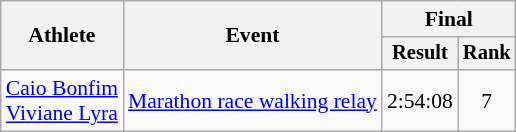<table class="wikitable" style="font-size:90%">
<tr>
<th rowspan="2">Athlete</th>
<th rowspan="2">Event</th>
<th colspan="2">Final</th>
</tr>
<tr style="font-size:95%">
<th>Result</th>
<th>Rank</th>
</tr>
<tr align=center>
<td align=left><a href='#'>Caio Bonfim</a><br><a href='#'>Viviane Lyra</a></td>
<td align=left><a href='#'>Marathon race walking relay</a></td>
<td>2:54:08</td>
<td>7</td>
</tr>
</table>
